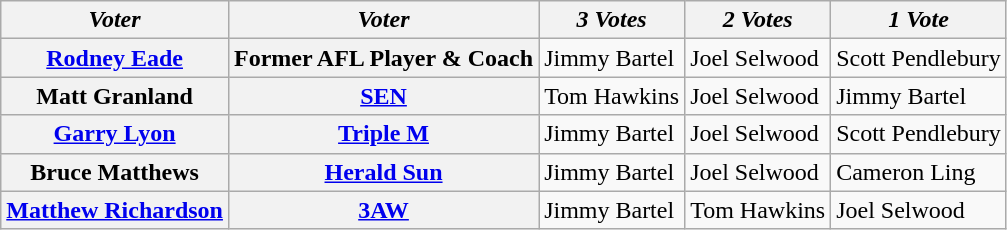<table class="wikitable">
<tr>
<th><em>Voter</em></th>
<th><em>Voter</em></th>
<th><em>3 Votes</em></th>
<th><em>2 Votes</em></th>
<th><em>1 Vote</em></th>
</tr>
<tr>
<th><a href='#'>Rodney Eade</a></th>
<th>Former AFL Player & Coach</th>
<td>Jimmy Bartel</td>
<td>Joel Selwood</td>
<td>Scott Pendlebury</td>
</tr>
<tr>
<th>Matt Granland</th>
<th><a href='#'>SEN</a></th>
<td>Tom Hawkins</td>
<td>Joel Selwood</td>
<td>Jimmy Bartel</td>
</tr>
<tr>
<th><a href='#'>Garry Lyon</a></th>
<th><a href='#'>Triple M</a></th>
<td>Jimmy Bartel</td>
<td>Joel Selwood</td>
<td>Scott Pendlebury</td>
</tr>
<tr>
<th>Bruce Matthews</th>
<th><a href='#'>Herald Sun</a></th>
<td>Jimmy Bartel</td>
<td>Joel Selwood</td>
<td>Cameron Ling</td>
</tr>
<tr>
<th><a href='#'>Matthew Richardson</a></th>
<th><a href='#'>3AW</a></th>
<td>Jimmy Bartel</td>
<td>Tom Hawkins</td>
<td>Joel Selwood</td>
</tr>
</table>
